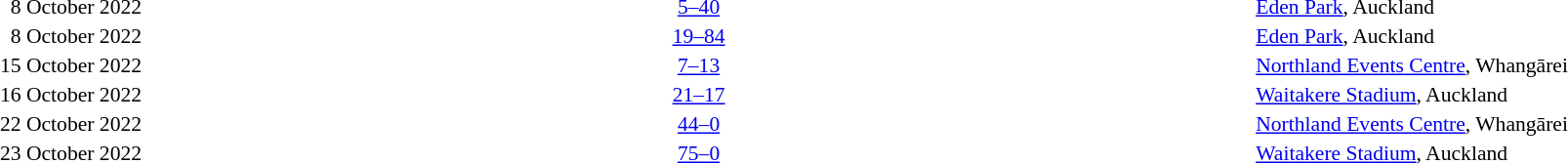<table style="width:100%" cellspacing="1">
<tr>
<th width=15%></th>
<th width=25%></th>
<th width=10%></th>
<th width=25%></th>
</tr>
<tr style=font-size:90%>
<td align=right>8 October 2022</td>
<td align=right></td>
<td align="center"><a href='#'>5–40</a></td>
<td></td>
<td><a href='#'>Eden Park</a>, Auckland</td>
</tr>
<tr style=font-size:90%>
<td align=right>8 October 2022</td>
<td align=right></td>
<td align="center"><a href='#'>19–84</a></td>
<td></td>
<td><a href='#'>Eden Park</a>, Auckland</td>
</tr>
<tr style=font-size:90%>
<td align=right>15 October 2022</td>
<td align=right></td>
<td align="center"><a href='#'>7–13</a></td>
<td></td>
<td><a href='#'>Northland Events Centre</a>, Whangārei</td>
</tr>
<tr style=font-size:90%>
<td align=right>16 October 2022</td>
<td align=right></td>
<td align="center"><a href='#'>21–17</a></td>
<td></td>
<td><a href='#'>Waitakere Stadium</a>, Auckland</td>
</tr>
<tr style=font-size:90%>
<td align=right>22 October 2022</td>
<td align=right></td>
<td align=center><a href='#'>44–0</a></td>
<td></td>
<td><a href='#'>Northland Events Centre</a>, Whangārei</td>
</tr>
<tr style=font-size:90%>
<td align=right>23 October 2022</td>
<td align=right></td>
<td align=center><a href='#'>75–0</a></td>
<td></td>
<td><a href='#'>Waitakere Stadium</a>, Auckland</td>
</tr>
</table>
